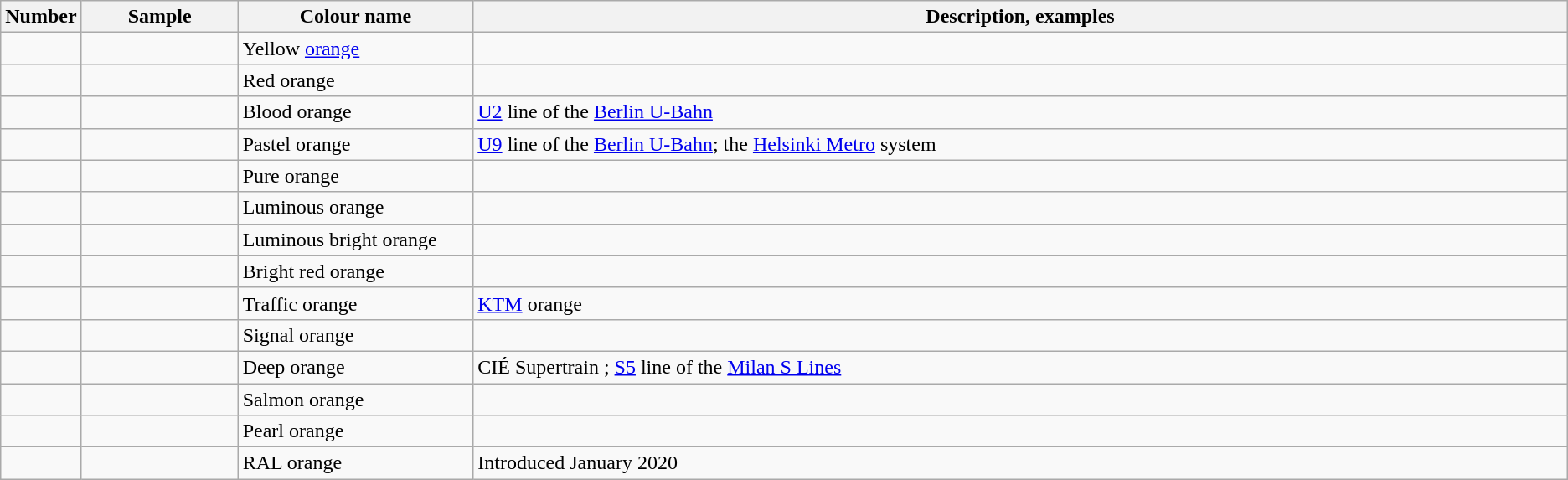<table class="wikitable sortable">
<tr>
<th style="text-align:center; width:5%;">Number</th>
<th style="width:10%;">Sample</th>
<th style="width:15%;">Colour name</th>
<th>Description, examples</th>
</tr>
<tr>
<td></td>
<td></td>
<td>Yellow <a href='#'>orange</a></td>
<td></td>
</tr>
<tr>
<td></td>
<td></td>
<td>Red orange</td>
<td></td>
</tr>
<tr>
<td></td>
<td></td>
<td>Blood orange</td>
<td><a href='#'>U2</a> line of the <a href='#'>Berlin U-Bahn</a></td>
</tr>
<tr>
<td></td>
<td></td>
<td>Pastel orange</td>
<td><a href='#'>U9</a> line of the <a href='#'>Berlin U-Bahn</a>; the <a href='#'>Helsinki Metro</a> system</td>
</tr>
<tr>
<td></td>
<td></td>
<td>Pure orange</td>
<td></td>
</tr>
<tr>
<td></td>
<td></td>
<td>Luminous orange</td>
<td></td>
</tr>
<tr>
<td></td>
<td></td>
<td>Luminous bright orange</td>
<td></td>
</tr>
<tr>
<td></td>
<td></td>
<td>Bright red orange</td>
<td></td>
</tr>
<tr>
<td></td>
<td></td>
<td>Traffic orange</td>
<td><a href='#'>KTM</a> orange</td>
</tr>
<tr>
<td></td>
<td></td>
<td>Signal orange</td>
<td></td>
</tr>
<tr>
<td></td>
<td></td>
<td>Deep orange</td>
<td>CIÉ Supertrain ; <a href='#'>S5</a> line of the <a href='#'>Milan S Lines</a></td>
</tr>
<tr>
<td></td>
<td></td>
<td>Salmon orange</td>
<td></td>
</tr>
<tr>
<td></td>
<td></td>
<td>Pearl orange</td>
<td></td>
</tr>
<tr>
<td></td>
<td></td>
<td>RAL orange</td>
<td>Introduced January 2020</td>
</tr>
</table>
